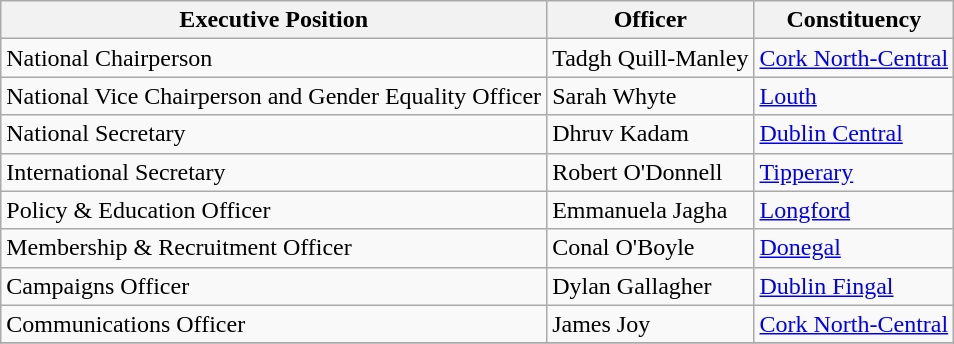<table class="wikitable">
<tr>
<th>Executive Position</th>
<th>Officer</th>
<th>Constituency</th>
</tr>
<tr>
<td>National Chairperson</td>
<td>Tadgh Quill-Manley</td>
<td><a href='#'>Cork North-Central</a></td>
</tr>
<tr>
<td>National Vice Chairperson and Gender Equality Officer</td>
<td>Sarah Whyte</td>
<td><a href='#'>Louth</a></td>
</tr>
<tr>
<td>National Secretary</td>
<td>Dhruv Kadam</td>
<td><a href='#'>Dublin Central</a></td>
</tr>
<tr>
<td>International Secretary</td>
<td>Robert O'Donnell</td>
<td><a href='#'>Tipperary</a></td>
</tr>
<tr>
<td>Policy & Education Officer</td>
<td>Emmanuela Jagha</td>
<td><a href='#'>Longford</a></td>
</tr>
<tr>
<td>Membership & Recruitment Officer</td>
<td>Conal O'Boyle</td>
<td><a href='#'>Donegal</a></td>
</tr>
<tr>
<td>Campaigns Officer</td>
<td>Dylan Gallagher</td>
<td><a href='#'>Dublin Fingal</a></td>
</tr>
<tr>
<td>Communications Officer</td>
<td>James Joy</td>
<td><a href='#'>Cork North-Central</a></td>
</tr>
<tr>
</tr>
</table>
